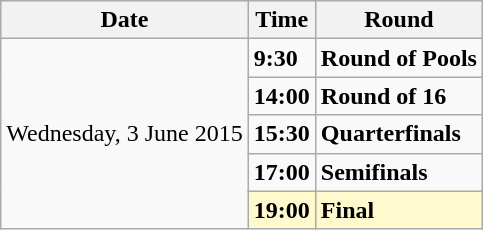<table class="wikitable">
<tr>
<th>Date</th>
<th>Time</th>
<th>Round</th>
</tr>
<tr>
<td rowspan="5">Wednesday, 3 June 2015</td>
<td><strong>9:30</strong></td>
<td><strong>Round of Pools</strong></td>
</tr>
<tr>
<td><strong>14:00</strong></td>
<td><strong>Round of 16</strong></td>
</tr>
<tr>
<td><strong>15:30</strong></td>
<td><strong>Quarterfinals</strong></td>
</tr>
<tr>
<td><strong>17:00</strong></td>
<td><strong>Semifinals</strong></td>
</tr>
<tr style="background:lemonchiffon;">
<td><strong>19:00</strong></td>
<td><strong>Final</strong></td>
</tr>
</table>
